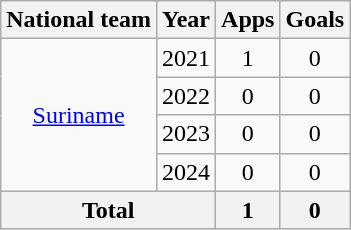<table class="wikitable" style="text-align:center">
<tr>
<th>National team</th>
<th>Year</th>
<th>Apps</th>
<th>Goals</th>
</tr>
<tr>
<td rowspan=4><a href='#'>Suriname</a></td>
<td>2021</td>
<td>1</td>
<td>0</td>
</tr>
<tr>
<td>2022</td>
<td>0</td>
<td>0</td>
</tr>
<tr>
<td>2023</td>
<td>0</td>
<td>0</td>
</tr>
<tr>
<td>2024</td>
<td>0</td>
<td>0</td>
</tr>
<tr>
<th colspan=2>Total</th>
<th>1</th>
<th>0</th>
</tr>
</table>
